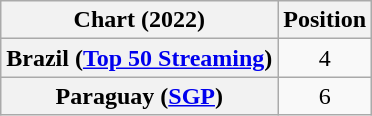<table class="wikitable plainrowheaders" style="text-align:center">
<tr>
<th scope="col">Chart (2022)</th>
<th scope="col">Position</th>
</tr>
<tr>
<th scope="row">Brazil (<a href='#'>Top 50 Streaming</a>)</th>
<td>4</td>
</tr>
<tr>
<th scope="row">Paraguay (<a href='#'>SGP</a>)</th>
<td>6</td>
</tr>
</table>
